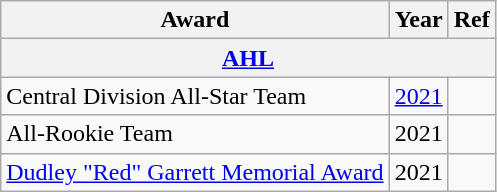<table class="wikitable">
<tr>
<th>Award</th>
<th>Year</th>
<th>Ref</th>
</tr>
<tr>
<th colspan="3"><a href='#'>AHL</a></th>
</tr>
<tr>
<td>Central Division All-Star Team</td>
<td><a href='#'>2021</a></td>
<td></td>
</tr>
<tr>
<td>All-Rookie Team</td>
<td>2021</td>
<td></td>
</tr>
<tr>
<td><a href='#'>Dudley "Red" Garrett Memorial Award</a></td>
<td>2021</td>
<td></td>
</tr>
</table>
